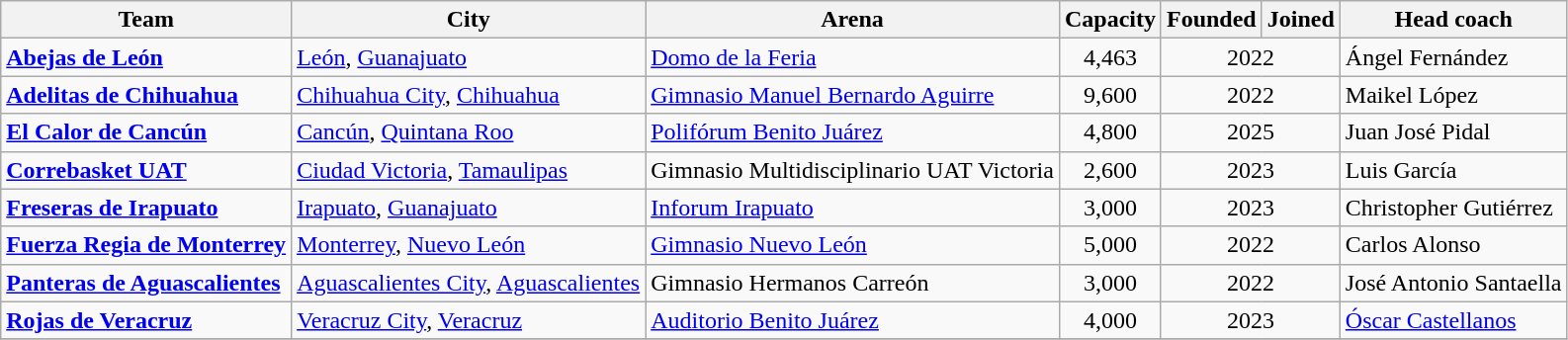<table class="wikitable sortable">
<tr>
<th>Team</th>
<th>City</th>
<th>Arena</th>
<th>Capacity</th>
<th>Founded</th>
<th>Joined</th>
<th>Head coach</th>
</tr>
<tr>
<td><strong><a href='#'>Abejas de León</a></strong></td>
<td><a href='#'>León</a>, <a href='#'>Guanajuato</a></td>
<td><a href='#'>Domo de la Feria</a></td>
<td align="center">4,463</td>
<td colspan="2" style="text-align:center;">2022</td>
<td> Ángel Fernández</td>
</tr>
<tr>
<td><strong><a href='#'>Adelitas de Chihuahua</a></strong></td>
<td><a href='#'>Chihuahua City</a>, <a href='#'>Chihuahua</a></td>
<td><a href='#'>Gimnasio Manuel Bernardo Aguirre</a></td>
<td align="center">9,600</td>
<td colspan="2" style="text-align:center;">2022</td>
<td> Maikel López</td>
</tr>
<tr>
<td><strong><a href='#'>El Calor de Cancún</a></strong></td>
<td><a href='#'>Cancún</a>, <a href='#'>Quintana Roo</a></td>
<td><a href='#'>Polifórum Benito Juárez</a></td>
<td align="center">4,800</td>
<td colspan="2" style="text-align:center;">2025</td>
<td> Juan José Pidal</td>
</tr>
<tr>
<td><strong><a href='#'>Correbasket UAT</a></strong></td>
<td><a href='#'>Ciudad Victoria</a>, <a href='#'>Tamaulipas</a></td>
<td>Gimnasio Multidisciplinario UAT Victoria</td>
<td align="center">2,600</td>
<td colspan="2" style="text-align:center;">2023</td>
<td> Luis García</td>
</tr>
<tr>
<td><strong><a href='#'>Freseras de Irapuato</a></strong></td>
<td><a href='#'>Irapuato</a>, <a href='#'>Guanajuato</a></td>
<td><a href='#'>Inforum Irapuato</a></td>
<td align="center">3,000</td>
<td colspan="2" style="text-align:center;">2023</td>
<td> Christopher Gutiérrez</td>
</tr>
<tr>
<td><strong><a href='#'>Fuerza Regia de Monterrey</a></strong></td>
<td><a href='#'>Monterrey</a>, <a href='#'>Nuevo León</a></td>
<td><a href='#'>Gimnasio Nuevo León</a></td>
<td align="center">5,000</td>
<td colspan="2" style="text-align:center;">2022</td>
<td> Carlos Alonso</td>
</tr>
<tr>
<td><strong><a href='#'>Panteras de Aguascalientes</a></strong></td>
<td><a href='#'>Aguascalientes City</a>, <a href='#'>Aguascalientes</a></td>
<td>Gimnasio Hermanos Carreón</td>
<td align="center">3,000</td>
<td colspan="2" style="text-align:center;">2022</td>
<td> José Antonio Santaella</td>
</tr>
<tr>
<td><strong><a href='#'>Rojas de Veracruz</a></strong></td>
<td><a href='#'>Veracruz City</a>, <a href='#'>Veracruz</a></td>
<td><a href='#'>Auditorio Benito Juárez</a></td>
<td align="center">4,000</td>
<td colspan="2" style="text-align:center;">2023</td>
<td> <a href='#'>Óscar Castellanos</a></td>
</tr>
<tr>
</tr>
</table>
